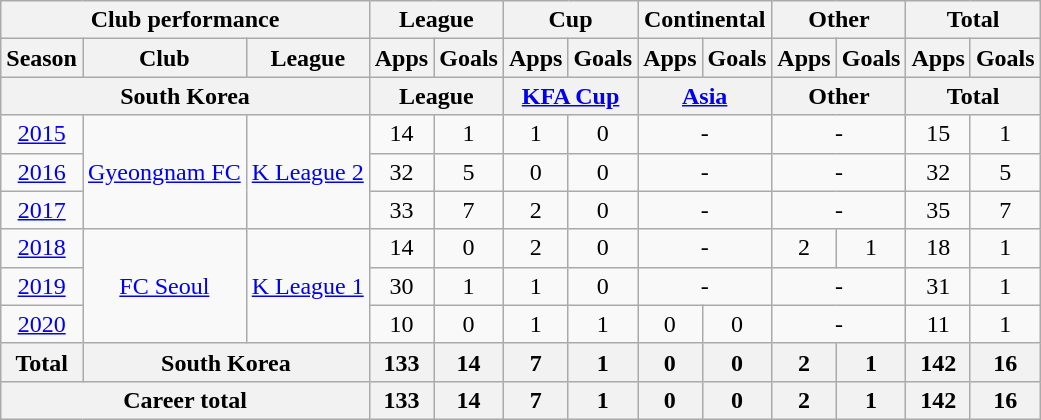<table class="wikitable" style="text-align:center">
<tr>
<th colspan=3>Club performance</th>
<th colspan=2>League</th>
<th colspan=2>Cup</th>
<th colspan=2>Continental</th>
<th colspan=2>Other</th>
<th colspan=2>Total</th>
</tr>
<tr>
<th>Season</th>
<th>Club</th>
<th>League</th>
<th>Apps</th>
<th>Goals</th>
<th>Apps</th>
<th>Goals</th>
<th>Apps</th>
<th>Goals</th>
<th>Apps</th>
<th>Goals</th>
<th>Apps</th>
<th>Goals</th>
</tr>
<tr>
<th colspan=3>South Korea</th>
<th colspan=2>League</th>
<th colspan=2><a href='#'>KFA Cup</a></th>
<th colspan=2><a href='#'>Asia</a></th>
<th colspan=2>Other</th>
<th colspan=2>Total</th>
</tr>
<tr>
<td><a href='#'>2015</a></td>
<td rowspan="3"><a href='#'>Gyeongnam FC</a></td>
<td rowspan="3"><a href='#'>K League 2</a></td>
<td>14</td>
<td>1</td>
<td>1</td>
<td>0</td>
<td colspan=2>-</td>
<td colspan=2>-</td>
<td>15</td>
<td>1</td>
</tr>
<tr>
<td><a href='#'>2016</a></td>
<td>32</td>
<td>5</td>
<td>0</td>
<td>0</td>
<td colspan="2">-</td>
<td colspan=2>-</td>
<td>32</td>
<td>5</td>
</tr>
<tr>
<td><a href='#'>2017</a></td>
<td>33</td>
<td>7</td>
<td>2</td>
<td>0</td>
<td colspan="2">-</td>
<td colspan=2>-</td>
<td>35</td>
<td>7</td>
</tr>
<tr>
<td><a href='#'>2018</a></td>
<td rowspan=3><a href='#'>FC Seoul</a></td>
<td rowspan=3><a href='#'>K League 1</a></td>
<td>14</td>
<td>0</td>
<td>2</td>
<td>0</td>
<td colspan=2>-</td>
<td>2</td>
<td>1</td>
<td>18</td>
<td>1</td>
</tr>
<tr>
<td><a href='#'>2019</a></td>
<td>30</td>
<td>1</td>
<td>1</td>
<td>0</td>
<td colspan=2>-</td>
<td colspan=2>-</td>
<td>31</td>
<td>1</td>
</tr>
<tr>
<td><a href='#'>2020</a></td>
<td>10</td>
<td>0</td>
<td>1</td>
<td>1</td>
<td>0</td>
<td>0</td>
<td colspan=2>-</td>
<td>11</td>
<td>1</td>
</tr>
<tr>
<th>Total</th>
<th colspan=2>South Korea</th>
<th>133</th>
<th>14</th>
<th>7</th>
<th>1</th>
<th>0</th>
<th>0</th>
<th>2</th>
<th>1</th>
<th>142</th>
<th>16</th>
</tr>
<tr>
<th colspan=3>Career total</th>
<th>133</th>
<th>14</th>
<th>7</th>
<th>1</th>
<th>0</th>
<th>0</th>
<th>2</th>
<th>1</th>
<th>142</th>
<th>16</th>
</tr>
</table>
